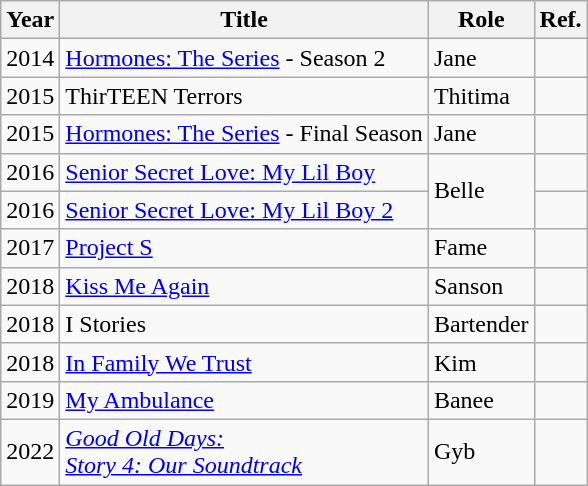<table class="wikitable">
<tr>
<th>Year</th>
<th>Title</th>
<th>Role</th>
<th>Ref.</th>
</tr>
<tr>
<td>2014</td>
<td><a href='#'>Hormones: The Series</a> - Season 2</td>
<td>Jane</td>
<td></td>
</tr>
<tr>
<td>2015</td>
<td>ThirTEEN Terrors</td>
<td>Thitima</td>
<td></td>
</tr>
<tr>
<td>2015</td>
<td><a href='#'>Hormones: The Series</a> - Final Season</td>
<td>Jane</td>
<td></td>
</tr>
<tr>
<td>2016</td>
<td><a href='#'>Senior Secret Love: My Lil Boy</a></td>
<td rowspan=2>Belle</td>
<td></td>
</tr>
<tr>
<td>2016</td>
<td><a href='#'>Senior Secret Love: My Lil Boy 2</a></td>
<td></td>
</tr>
<tr>
<td>2017</td>
<td><a href='#'>Project S</a></td>
<td>Fame</td>
<td></td>
</tr>
<tr>
<td>2018</td>
<td><a href='#'>Kiss Me Again</a></td>
<td>Sanson</td>
<td></td>
</tr>
<tr>
<td>2018</td>
<td>I Stories</td>
<td>Bartender</td>
<td></td>
</tr>
<tr>
<td>2018</td>
<td><a href='#'>In Family We Trust</a></td>
<td>Kim</td>
<td></td>
</tr>
<tr>
<td>2019</td>
<td><a href='#'>My Ambulance</a></td>
<td>Banee</td>
<td></td>
</tr>
<tr>
<td>2022</td>
<td><em><a href='#'>Good Old Days:<br>Story 4: Our Soundtrack</a></em></td>
<td>Gyb</td>
<td></td>
</tr>
</table>
